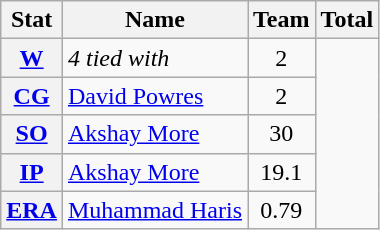<table class=wikitable>
<tr>
<th scope="col">Stat</th>
<th scope="col">Name</th>
<th scope="col">Team</th>
<th scope="col">Total</th>
</tr>
<tr>
<th scope="row"><a href='#'>W</a></th>
<td><em>4 tied with</em></td>
<td align=center>2</td>
</tr>
<tr>
<th scope="row"><a href='#'>CG</a></th>
<td> <a href='#'>David Powres</a></td>
<td align=center>2</td>
</tr>
<tr>
<th scope="row"><a href='#'>SO</a></th>
<td> <a href='#'>Akshay More</a></td>
<td align=center>30</td>
</tr>
<tr>
<th scope="row"><a href='#'>IP</a></th>
<td> <a href='#'>Akshay More</a></td>
<td align=center>19.1</td>
</tr>
<tr>
<th scope="row"><a href='#'>ERA</a></th>
<td> <a href='#'>Muhammad Haris</a></td>
<td align=center>0.79</td>
</tr>
</table>
